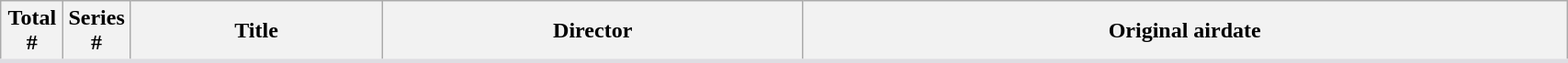<table class="wikitable plainrowheaders" style="background: White; border-bottom: 3px solid #dedde2; width:90%">
<tr>
<th width="4%">Total<br>#</th>
<th width="4%">Series<br>#</th>
<th>Title</th>
<th>Director</th>
<th>Original airdate<br>
</th>
</tr>
</table>
